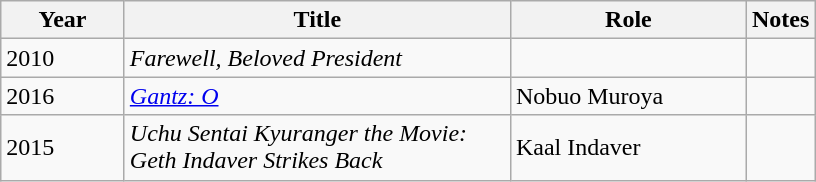<table class="wikitable sortable">
<tr>
<th style="width:75px;">Year</th>
<th style="width:250px;">Title</th>
<th style="width:150px;">Role</th>
<th class="unsortable">Notes</th>
</tr>
<tr>
<td>2010</td>
<td><em>Farewell, Beloved President</em></td>
<td></td>
<td></td>
</tr>
<tr>
<td>2016</td>
<td><em><a href='#'>Gantz: O</a></em></td>
<td>Nobuo Muroya</td>
<td></td>
</tr>
<tr>
<td>2015</td>
<td><em>Uchu Sentai Kyuranger the Movie: Geth Indaver Strikes Back</em></td>
<td>Kaal Indaver</td>
<td></td>
</tr>
</table>
